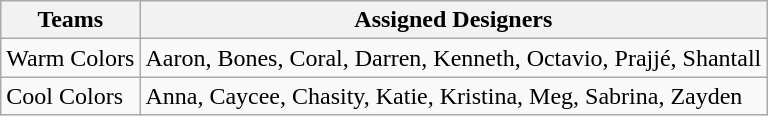<table class="wikitable">
<tr>
<th>Teams</th>
<th>Assigned Designers</th>
</tr>
<tr>
<td>Warm Colors</td>
<td>Aaron, Bones, Coral, Darren, Kenneth, Octavio, Prajjé, Shantall</td>
</tr>
<tr>
<td>Cool Colors</td>
<td>Anna, Caycee, Chasity, Katie, Kristina, Meg, Sabrina, Zayden</td>
</tr>
</table>
